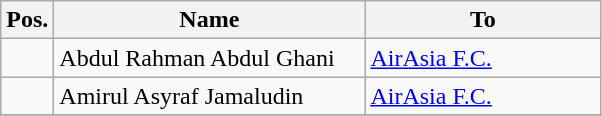<table class="wikitable sortable">
<tr>
<th width= 25>Pos.</th>
<th width= 200>Name</th>
<th width= 150>To</th>
</tr>
<tr>
<td></td>
<td> Abdul Rahman Abdul Ghani</td>
<td> <a href='#'>AirAsia F.C.</a></td>
</tr>
<tr>
<td></td>
<td> Amirul Asyraf Jamaludin</td>
<td> <a href='#'>AirAsia F.C.</a></td>
</tr>
<tr>
</tr>
</table>
